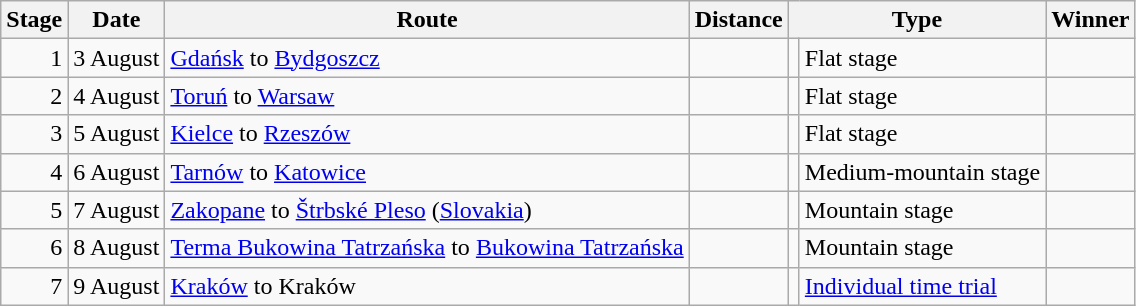<table class="wikitable">
<tr>
<th>Stage</th>
<th>Date</th>
<th>Route</th>
<th>Distance</th>
<th colspan="2">Type</th>
<th>Winner</th>
</tr>
<tr>
<td align=right>1</td>
<td align=right>3 August</td>
<td><a href='#'>Gdańsk</a> to <a href='#'>Bydgoszcz</a></td>
<td></td>
<td></td>
<td>Flat stage</td>
<td></td>
</tr>
<tr>
<td align=right>2</td>
<td align=right>4 August</td>
<td><a href='#'>Toruń</a> to <a href='#'>Warsaw</a></td>
<td></td>
<td></td>
<td>Flat stage</td>
<td></td>
</tr>
<tr>
<td align=right>3</td>
<td align=right>5 August</td>
<td><a href='#'>Kielce</a> to <a href='#'>Rzeszów</a></td>
<td></td>
<td></td>
<td>Flat stage</td>
<td></td>
</tr>
<tr>
<td align=right>4</td>
<td align=right>6 August</td>
<td><a href='#'>Tarnów</a> to <a href='#'>Katowice</a></td>
<td></td>
<td></td>
<td>Medium-mountain stage</td>
<td></td>
</tr>
<tr>
<td align=right>5</td>
<td align=right>7 August</td>
<td><a href='#'>Zakopane</a> to <a href='#'>Štrbské Pleso</a> (<a href='#'>Slovakia</a>)</td>
<td></td>
<td></td>
<td>Mountain stage</td>
<td></td>
</tr>
<tr>
<td align=right>6</td>
<td align=right>8 August</td>
<td><a href='#'>Terma Bukowina Tatrzańska</a> to <a href='#'>Bukowina Tatrzańska</a></td>
<td></td>
<td></td>
<td>Mountain stage</td>
<td></td>
</tr>
<tr>
<td align=right>7</td>
<td align=right>9 August</td>
<td><a href='#'>Kraków</a> to Kraków</td>
<td></td>
<td></td>
<td><a href='#'>Individual time trial</a></td>
<td></td>
</tr>
</table>
